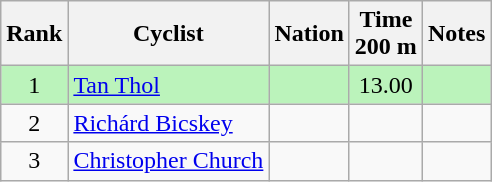<table class="wikitable sortable" style="text-align:center">
<tr>
<th>Rank</th>
<th>Cyclist</th>
<th>Nation</th>
<th>Time<br>200 m</th>
<th>Notes</th>
</tr>
<tr bgcolor=bbf3bb>
<td>1</td>
<td align=left><a href='#'>Tan Thol</a></td>
<td align=left></td>
<td>13.00</td>
<td></td>
</tr>
<tr>
<td>2</td>
<td align=left><a href='#'>Richárd Bicskey</a></td>
<td align=left></td>
<td></td>
<td></td>
</tr>
<tr>
<td>3</td>
<td align=left><a href='#'>Christopher Church</a></td>
<td align=left></td>
<td></td>
<td></td>
</tr>
</table>
